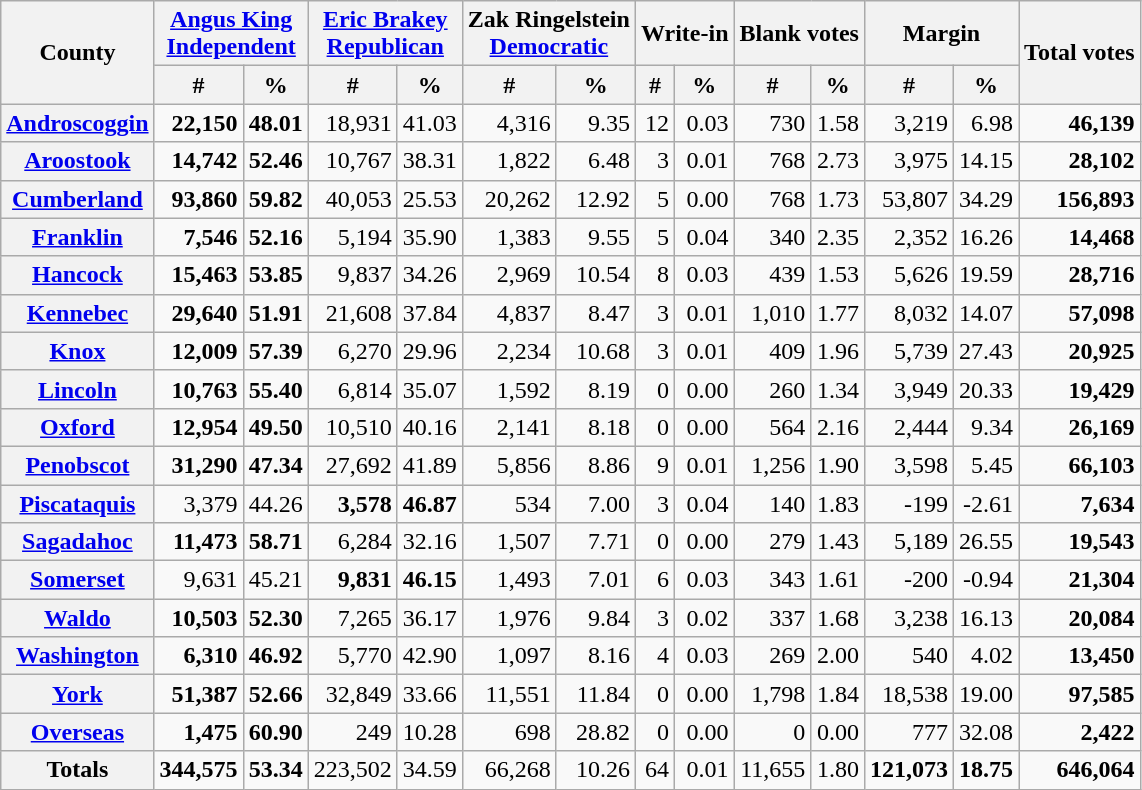<table class="wikitable sortable" style="text-align:right">
<tr>
<th rowspan="2">County</th>
<th colspan="2"><a href='#'>Angus King</a><br><a href='#'>Independent</a></th>
<th colspan="2"><a href='#'>Eric Brakey</a><br><a href='#'>Republican</a></th>
<th colspan="2">Zak Ringelstein<br><a href='#'>Democratic</a></th>
<th colspan="2">Write-in</th>
<th colspan="2">Blank votes</th>
<th colspan="2">Margin</th>
<th rowspan="2">Total votes</th>
</tr>
<tr>
<th data-sort-type="number" style="text-align:center;">#</th>
<th data-sort-type="number" style="text-align:center;">%</th>
<th data-sort-type="number" style="text-align:center;">#</th>
<th data-sort-type="number" style="text-align:center;">%</th>
<th data-sort-type="number" style="text-align:center;">#</th>
<th data-sort-type="number" style="text-align:center;">%</th>
<th data-sort-type="number" style="text-align:center;">#</th>
<th data-sort-type="number" style="text-align:center;">%</th>
<th data-sort-type="number" style="text-align:center;">#</th>
<th data-sort-type="number" style="text-align:center;">%</th>
<th data-sort-type="number" style="text-align:center;">#</th>
<th data-sort-type="number" style="text-align:center;">%</th>
</tr>
<tr>
<th><a href='#'>Androscoggin</a></th>
<td><strong>22,150</strong></td>
<td><strong>48.01</strong></td>
<td>18,931</td>
<td>41.03</td>
<td>4,316</td>
<td>9.35</td>
<td>12</td>
<td>0.03</td>
<td>730</td>
<td>1.58</td>
<td>3,219</td>
<td>6.98</td>
<td><strong>46,139</strong></td>
</tr>
<tr>
<th><a href='#'>Aroostook</a></th>
<td><strong>14,742</strong></td>
<td><strong>52.46</strong></td>
<td>10,767</td>
<td>38.31</td>
<td>1,822</td>
<td>6.48</td>
<td>3</td>
<td>0.01</td>
<td>768</td>
<td>2.73</td>
<td>3,975</td>
<td>14.15</td>
<td><strong>28,102</strong></td>
</tr>
<tr>
<th><a href='#'>Cumberland</a></th>
<td><strong>93,860</strong></td>
<td><strong>59.82</strong></td>
<td>40,053</td>
<td>25.53</td>
<td>20,262</td>
<td>12.92</td>
<td>5</td>
<td>0.00</td>
<td>768</td>
<td>1.73</td>
<td>53,807</td>
<td>34.29</td>
<td><strong>156,893</strong></td>
</tr>
<tr>
<th><a href='#'>Franklin</a></th>
<td><strong>7,546</strong></td>
<td><strong>52.16</strong></td>
<td>5,194</td>
<td>35.90</td>
<td>1,383</td>
<td>9.55</td>
<td>5</td>
<td>0.04</td>
<td>340</td>
<td>2.35</td>
<td>2,352</td>
<td>16.26</td>
<td><strong>14,468</strong></td>
</tr>
<tr>
<th><a href='#'>Hancock</a></th>
<td><strong>15,463</strong></td>
<td><strong>53.85</strong></td>
<td>9,837</td>
<td>34.26</td>
<td>2,969</td>
<td>10.54</td>
<td>8</td>
<td>0.03</td>
<td>439</td>
<td>1.53</td>
<td>5,626</td>
<td>19.59</td>
<td><strong>28,716</strong></td>
</tr>
<tr>
<th><a href='#'>Kennebec</a></th>
<td><strong>29,640</strong></td>
<td><strong>51.91</strong></td>
<td>21,608</td>
<td>37.84</td>
<td>4,837</td>
<td>8.47</td>
<td>3</td>
<td>0.01</td>
<td>1,010</td>
<td>1.77</td>
<td>8,032</td>
<td>14.07</td>
<td><strong>57,098</strong></td>
</tr>
<tr>
<th><a href='#'>Knox</a></th>
<td><strong>12,009</strong></td>
<td><strong>57.39</strong></td>
<td>6,270</td>
<td>29.96</td>
<td>2,234</td>
<td>10.68</td>
<td>3</td>
<td>0.01</td>
<td>409</td>
<td>1.96</td>
<td>5,739</td>
<td>27.43</td>
<td><strong>20,925</strong></td>
</tr>
<tr>
<th><a href='#'>Lincoln</a></th>
<td><strong>10,763</strong></td>
<td><strong>55.40</strong></td>
<td>6,814</td>
<td>35.07</td>
<td>1,592</td>
<td>8.19</td>
<td>0</td>
<td>0.00</td>
<td>260</td>
<td>1.34</td>
<td>3,949</td>
<td>20.33</td>
<td><strong>19,429</strong></td>
</tr>
<tr>
<th><a href='#'>Oxford</a></th>
<td><strong>12,954</strong></td>
<td><strong>49.50</strong></td>
<td>10,510</td>
<td>40.16</td>
<td>2,141</td>
<td>8.18</td>
<td>0</td>
<td>0.00</td>
<td>564</td>
<td>2.16</td>
<td>2,444</td>
<td>9.34</td>
<td><strong>26,169</strong></td>
</tr>
<tr>
<th><a href='#'>Penobscot</a></th>
<td><strong>31,290</strong></td>
<td><strong>47.34</strong></td>
<td>27,692</td>
<td>41.89</td>
<td>5,856</td>
<td>8.86</td>
<td>9</td>
<td>0.01</td>
<td>1,256</td>
<td>1.90</td>
<td>3,598</td>
<td>5.45</td>
<td><strong>66,103</strong></td>
</tr>
<tr>
<th><a href='#'>Piscataquis</a></th>
<td>3,379</td>
<td>44.26</td>
<td><strong>3,578</strong></td>
<td><strong>46.87</strong></td>
<td>534</td>
<td>7.00</td>
<td>3</td>
<td>0.04</td>
<td>140</td>
<td>1.83</td>
<td>-199</td>
<td>-2.61</td>
<td><strong>7,634</strong></td>
</tr>
<tr>
<th><a href='#'>Sagadahoc</a></th>
<td><strong>11,473</strong></td>
<td><strong>58.71</strong></td>
<td>6,284</td>
<td>32.16</td>
<td>1,507</td>
<td>7.71</td>
<td>0</td>
<td>0.00</td>
<td>279</td>
<td>1.43</td>
<td>5,189</td>
<td>26.55</td>
<td><strong>19,543</strong></td>
</tr>
<tr>
<th><a href='#'>Somerset</a></th>
<td>9,631</td>
<td>45.21</td>
<td><strong>9,831</strong></td>
<td><strong>46.15</strong></td>
<td>1,493</td>
<td>7.01</td>
<td>6</td>
<td>0.03</td>
<td>343</td>
<td>1.61</td>
<td>-200</td>
<td>-0.94</td>
<td><strong>21,304</strong></td>
</tr>
<tr>
<th><a href='#'>Waldo</a></th>
<td><strong>10,503</strong></td>
<td><strong>52.30</strong></td>
<td>7,265</td>
<td>36.17</td>
<td>1,976</td>
<td>9.84</td>
<td>3</td>
<td>0.02</td>
<td>337</td>
<td>1.68</td>
<td>3,238</td>
<td>16.13</td>
<td><strong>20,084</strong></td>
</tr>
<tr>
<th><a href='#'>Washington</a></th>
<td><strong>6,310</strong></td>
<td><strong>46.92</strong></td>
<td>5,770</td>
<td>42.90</td>
<td>1,097</td>
<td>8.16</td>
<td>4</td>
<td>0.03</td>
<td>269</td>
<td>2.00</td>
<td>540</td>
<td>4.02</td>
<td><strong>13,450</strong></td>
</tr>
<tr>
<th><a href='#'>York</a></th>
<td><strong>51,387</strong></td>
<td><strong>52.66</strong></td>
<td>32,849</td>
<td>33.66</td>
<td>11,551</td>
<td>11.84</td>
<td>0</td>
<td>0.00</td>
<td>1,798</td>
<td>1.84</td>
<td>18,538</td>
<td>19.00</td>
<td><strong>97,585</strong></td>
</tr>
<tr>
<th><a href='#'>Overseas</a></th>
<td><strong>1,475</strong></td>
<td><strong>60.90</strong></td>
<td>249</td>
<td>10.28</td>
<td>698</td>
<td>28.82</td>
<td>0</td>
<td>0.00</td>
<td>0</td>
<td>0.00</td>
<td>777</td>
<td>32.08</td>
<td><strong>2,422</strong></td>
</tr>
<tr>
<th class=sortbottom>Totals</th>
<td><strong>344,575</strong></td>
<td><strong>53.34</strong></td>
<td>223,502</td>
<td>34.59</td>
<td>66,268</td>
<td>10.26</td>
<td>64</td>
<td>0.01</td>
<td>11,655</td>
<td>1.80</td>
<td><strong>121,073</strong></td>
<td><strong>18.75</strong></td>
<td><strong>646,064</strong></td>
</tr>
</table>
